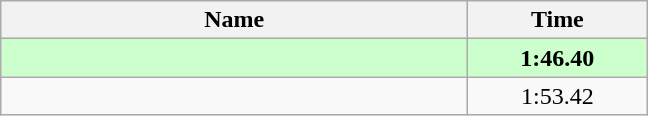<table class="wikitable" style="text-align:center;">
<tr>
<th style="width:19em">Name</th>
<th style="width:7em">Time</th>
</tr>
<tr bgcolor=ccffcc>
<td align=left><strong></strong></td>
<td><strong>1:46.40</strong></td>
</tr>
<tr>
<td align=left></td>
<td>1:53.42</td>
</tr>
</table>
